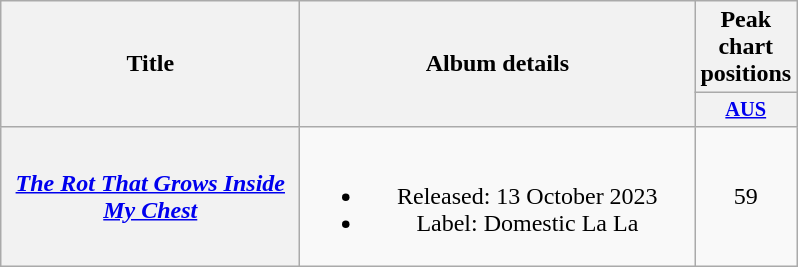<table class="wikitable plainrowheaders" style="text-align:center;" border="1">
<tr>
<th scope="col" rowspan="2" style="width:12em;">Title</th>
<th scope="col" rowspan="2" style="width:16em;">Album details</th>
<th scope="col" colspan="1">Peak chart<br>positions</th>
</tr>
<tr>
<th scope="col" style="width:3em; font-size:85%"><a href='#'>AUS</a><br></th>
</tr>
<tr>
<th scope="row"><em><a href='#'>The Rot That Grows Inside My Chest</a></em></th>
<td><br><ul><li>Released: 13 October 2023</li><li>Label: Domestic La La</li></ul></td>
<td>59</td>
</tr>
</table>
